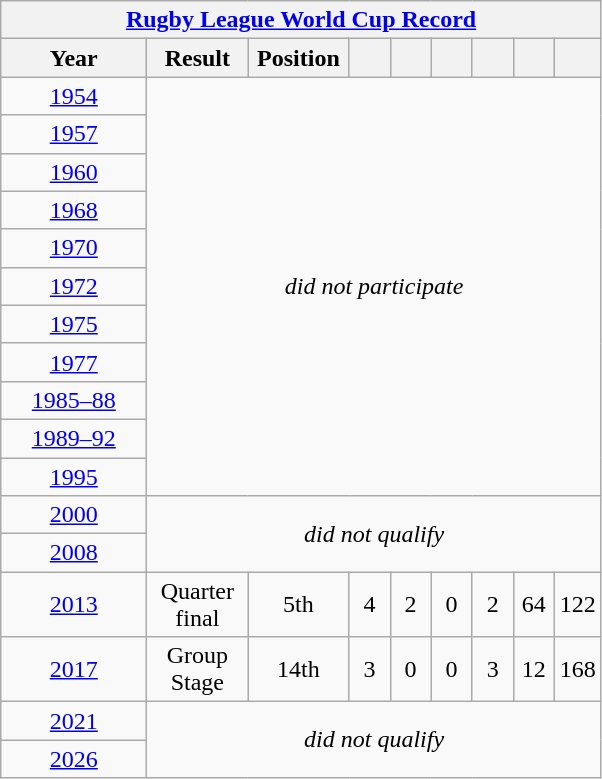<table class="wikitable" style="text-align: center;">
<tr>
<th colspan=9><a href='#'>Rugby League World Cup Record</a></th>
</tr>
<tr>
<th style="width:90px;">Year</th>
<th style="width:60px;">Result</th>
<th style="width:60px;">Position</th>
<th style="width:20px;"></th>
<th style="width:20px;"></th>
<th style="width:20px;"></th>
<th style="width:20px;"></th>
<th style="width:20px;"></th>
<th style="width:20px;"></th>
</tr>
<tr>
<td> <a href='#'>1954</a></td>
<td rowspan=11 colspan=8><em>did not participate</em></td>
</tr>
<tr>
<td> <a href='#'>1957</a></td>
</tr>
<tr>
<td> <a href='#'>1960</a></td>
</tr>
<tr>
<td>  <a href='#'>1968</a></td>
</tr>
<tr>
<td> <a href='#'>1970</a></td>
</tr>
<tr>
<td> <a href='#'>1972</a></td>
</tr>
<tr>
<td><a href='#'>1975</a></td>
</tr>
<tr>
<td>  <a href='#'>1977</a></td>
</tr>
<tr>
<td><a href='#'>1985–88</a></td>
</tr>
<tr>
<td><a href='#'>1989–92</a></td>
</tr>
<tr>
<td> <a href='#'>1995</a></td>
</tr>
<tr>
<td>  <a href='#'>2000</a></td>
<td rowspan=2 colspan=8><em>did not qualify</em></td>
</tr>
<tr>
<td> <a href='#'>2008</a></td>
</tr>
<tr>
<td>  <a href='#'>2013</a></td>
<td>Quarter final</td>
<td>5th</td>
<td>4</td>
<td>2</td>
<td>0</td>
<td>2</td>
<td>64</td>
<td>122</td>
</tr>
<tr>
<td>   <a href='#'>2017</a></td>
<td>Group Stage</td>
<td>14th</td>
<td>3</td>
<td>0</td>
<td>0</td>
<td>3</td>
<td>12</td>
<td>168</td>
</tr>
<tr>
<td> <a href='#'>2021</a></td>
<td colspan=8 rowspan=2><em>did not qualify</em></td>
</tr>
<tr>
<td> <a href='#'>2026</a></td>
</tr>
</table>
